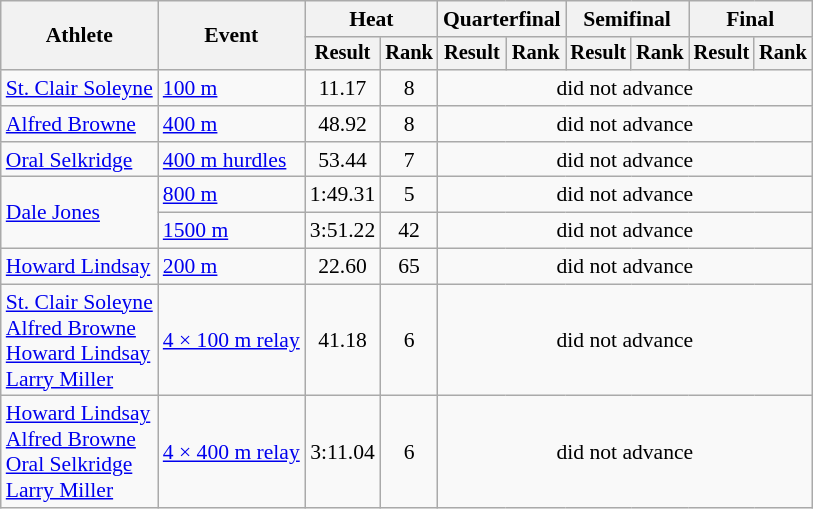<table class="wikitable" style="font-size:90%">
<tr>
<th rowspan="2">Athlete</th>
<th rowspan="2">Event</th>
<th colspan="2">Heat</th>
<th colspan="2">Quarterfinal</th>
<th colspan="2">Semifinal</th>
<th colspan="2">Final</th>
</tr>
<tr style="font-size:95%">
<th>Result</th>
<th>Rank</th>
<th>Result</th>
<th>Rank</th>
<th>Result</th>
<th>Rank</th>
<th>Result</th>
<th>Rank</th>
</tr>
<tr align=center>
<td align=left><a href='#'>St. Clair Soleyne</a></td>
<td align=left><a href='#'>100 m</a></td>
<td>11.17</td>
<td>8</td>
<td colspan=6>did not advance</td>
</tr>
<tr align=center>
<td align=left><a href='#'>Alfred Browne</a></td>
<td align=left><a href='#'>400 m</a></td>
<td>48.92</td>
<td>8</td>
<td colspan=6>did not advance</td>
</tr>
<tr align=center>
<td align=left><a href='#'>Oral Selkridge</a></td>
<td align=left><a href='#'>400 m hurdles</a></td>
<td>53.44</td>
<td>7</td>
<td colspan=6>did not advance</td>
</tr>
<tr align=center>
<td align=left rowspan=2><a href='#'>Dale Jones</a></td>
<td align=left><a href='#'>800 m</a></td>
<td>1:49.31</td>
<td>5</td>
<td colspan=6>did not advance</td>
</tr>
<tr align=center>
<td align=left><a href='#'>1500 m</a></td>
<td>3:51.22</td>
<td>42</td>
<td colspan=6>did not advance</td>
</tr>
<tr align=center>
<td align=left><a href='#'>Howard Lindsay</a></td>
<td align=left><a href='#'>200 m</a></td>
<td>22.60</td>
<td>65</td>
<td colspan=6>did not advance</td>
</tr>
<tr align=center>
<td align=left><a href='#'>St. Clair Soleyne</a><br><a href='#'>Alfred Browne</a><br><a href='#'>Howard Lindsay</a><br><a href='#'>Larry Miller</a></td>
<td align=left><a href='#'>4 × 100 m relay</a></td>
<td>41.18</td>
<td>6</td>
<td colspan=6>did not advance</td>
</tr>
<tr align=center>
<td align=left><a href='#'>Howard Lindsay</a><br><a href='#'>Alfred Browne</a><br><a href='#'>Oral Selkridge</a><br><a href='#'>Larry Miller</a></td>
<td align=left><a href='#'>4 × 400 m relay</a></td>
<td>3:11.04</td>
<td>6</td>
<td colspan=6>did not advance</td>
</tr>
</table>
